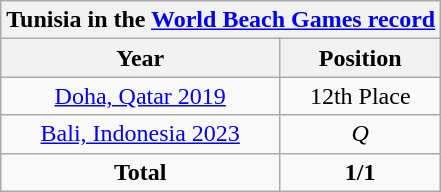<table class="wikitable" style="text-align: center;">
<tr>
<th colspan=2>Tunisia in the <a href='#'>World Beach Games record</a></th>
</tr>
<tr>
<th>Year</th>
<th width="100">Position</th>
</tr>
<tr>
<td> <a href='#'>Doha, Qatar 2019</a></td>
<td>12th Place</td>
</tr>
<tr>
<td> <a href='#'>Bali, Indonesia 2023</a></td>
<td><em>Q</em></td>
</tr>
<tr>
<td><strong>Total</strong></td>
<td><strong>1/1</strong></td>
</tr>
</table>
